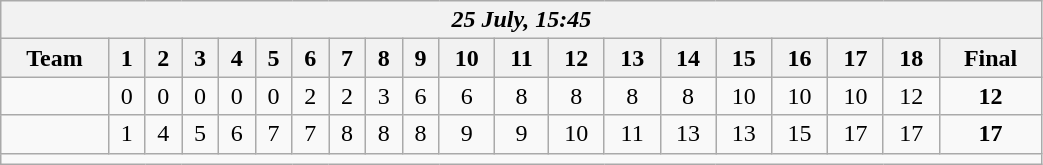<table class=wikitable style="text-align:center; width: 55%">
<tr>
<th colspan=20><em>25 July, 15:45</em></th>
</tr>
<tr>
<th>Team</th>
<th>1</th>
<th>2</th>
<th>3</th>
<th>4</th>
<th>5</th>
<th>6</th>
<th>7</th>
<th>8</th>
<th>9</th>
<th>10</th>
<th>11</th>
<th>12</th>
<th>13</th>
<th>14</th>
<th>15</th>
<th>16</th>
<th>17</th>
<th>18</th>
<th>Final</th>
</tr>
<tr>
<td align=left></td>
<td>0</td>
<td>0</td>
<td>0</td>
<td>0</td>
<td>0</td>
<td>2</td>
<td>2</td>
<td>3</td>
<td>6</td>
<td>6</td>
<td>8</td>
<td>8</td>
<td>8</td>
<td>8</td>
<td>10</td>
<td>10</td>
<td>10</td>
<td>12</td>
<td><strong>12</strong></td>
</tr>
<tr>
<td align=left><strong></strong></td>
<td>1</td>
<td>4</td>
<td>5</td>
<td>6</td>
<td>7</td>
<td>7</td>
<td>8</td>
<td>8</td>
<td>8</td>
<td>9</td>
<td>9</td>
<td>10</td>
<td>11</td>
<td>13</td>
<td>13</td>
<td>15</td>
<td>17</td>
<td>17</td>
<td><strong>17</strong></td>
</tr>
<tr>
<td colspan=20></td>
</tr>
</table>
